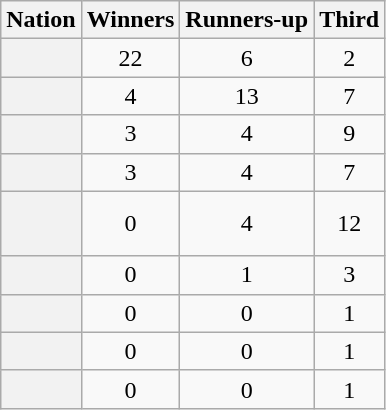<table class="wikitable plainrowheaders sortable">
<tr>
<th scope="col">Nation</th>
<th scope="col">Winners</th>
<th scope="col">Runners-up</th>
<th scope="col">Third</th>
</tr>
<tr>
<th scope="row"><br></th>
<td align=center>22</td>
<td align=center>6</td>
<td align=center>2</td>
</tr>
<tr>
<th scope="row"></th>
<td align=center>4</td>
<td align=center>13</td>
<td align=center>7</td>
</tr>
<tr>
<th scope="row"></th>
<td align=center>3</td>
<td align=center>4</td>
<td align=center>9</td>
</tr>
<tr>
<th scope="row"></th>
<td align=center>3</td>
<td align=center>4</td>
<td align=center>7</td>
</tr>
<tr>
<th scope="row"><br><br></th>
<td align=center>0</td>
<td align=center>4</td>
<td align=center>12</td>
</tr>
<tr>
<th scope="row"></th>
<td align=center>0</td>
<td align=center>1</td>
<td align=center>3</td>
</tr>
<tr>
<th scope="row"></th>
<td align=center>0</td>
<td align=center>0</td>
<td align=center>1</td>
</tr>
<tr>
<th scope="row"></th>
<td align=center>0</td>
<td align=center>0</td>
<td align=center>1</td>
</tr>
<tr>
<th scope="row"></th>
<td align=center>0</td>
<td align=center>0</td>
<td align=center>1</td>
</tr>
</table>
